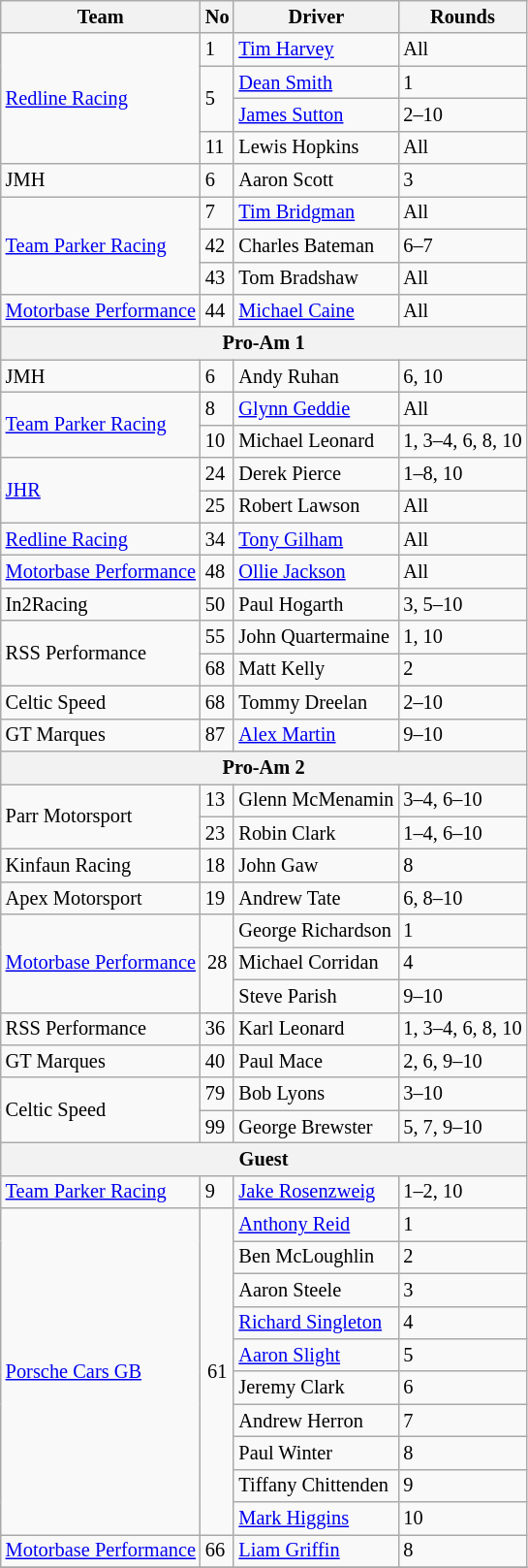<table class="wikitable" style="font-size: 85%;">
<tr>
<th>Team</th>
<th>No</th>
<th>Driver</th>
<th>Rounds</th>
</tr>
<tr>
<td rowspan="4"><a href='#'>Redline Racing</a></td>
<td>1</td>
<td> <a href='#'>Tim Harvey</a></td>
<td>All</td>
</tr>
<tr>
<td rowspan=2>5</td>
<td> <a href='#'>Dean Smith</a></td>
<td>1</td>
</tr>
<tr>
<td> <a href='#'>James Sutton</a></td>
<td>2–10</td>
</tr>
<tr>
<td>11</td>
<td> Lewis Hopkins</td>
<td>All</td>
</tr>
<tr>
<td>JMH</td>
<td>6</td>
<td> Aaron Scott</td>
<td>3</td>
</tr>
<tr>
<td rowspan="3"><a href='#'>Team Parker Racing</a></td>
<td>7</td>
<td> <a href='#'>Tim Bridgman</a></td>
<td>All</td>
</tr>
<tr>
<td>42</td>
<td> Charles Bateman</td>
<td>6–7</td>
</tr>
<tr>
<td>43</td>
<td> Tom Bradshaw</td>
<td>All</td>
</tr>
<tr>
<td><a href='#'>Motorbase Performance</a></td>
<td>44</td>
<td> <a href='#'>Michael Caine</a></td>
<td>All</td>
</tr>
<tr>
<th colspan=4>Pro-Am 1</th>
</tr>
<tr>
<td>JMH</td>
<td>6</td>
<td> Andy Ruhan</td>
<td>6, 10</td>
</tr>
<tr>
<td rowspan="2"><a href='#'>Team Parker Racing</a></td>
<td>8</td>
<td> <a href='#'>Glynn Geddie</a></td>
<td>All</td>
</tr>
<tr>
<td>10</td>
<td> Michael Leonard</td>
<td>1, 3–4, 6, 8, 10</td>
</tr>
<tr>
<td rowspan="2"><a href='#'>JHR</a></td>
<td>24</td>
<td> Derek Pierce</td>
<td>1–8, 10</td>
</tr>
<tr>
<td>25</td>
<td> Robert Lawson</td>
<td>All</td>
</tr>
<tr>
<td><a href='#'>Redline Racing</a></td>
<td>34</td>
<td> <a href='#'>Tony Gilham</a></td>
<td>All</td>
</tr>
<tr>
<td><a href='#'>Motorbase Performance</a></td>
<td>48</td>
<td> <a href='#'>Ollie Jackson</a></td>
<td>All</td>
</tr>
<tr>
<td>In2Racing</td>
<td>50</td>
<td> Paul Hogarth</td>
<td>3, 5–10</td>
</tr>
<tr>
<td rowspan="2">RSS Performance</td>
<td>55</td>
<td> John Quartermaine</td>
<td>1, 10</td>
</tr>
<tr>
<td>68</td>
<td> Matt Kelly</td>
<td>2</td>
</tr>
<tr>
<td>Celtic Speed</td>
<td>68</td>
<td> Tommy Dreelan</td>
<td>2–10</td>
</tr>
<tr>
<td>GT Marques</td>
<td>87</td>
<td> <a href='#'>Alex Martin</a></td>
<td>9–10</td>
</tr>
<tr>
<th colspan=4>Pro-Am 2</th>
</tr>
<tr>
<td rowspan="2">Parr Motorsport</td>
<td>13</td>
<td> Glenn McMenamin</td>
<td>3–4, 6–10</td>
</tr>
<tr>
<td>23</td>
<td> Robin Clark</td>
<td>1–4, 6–10</td>
</tr>
<tr>
<td>Kinfaun Racing</td>
<td>18</td>
<td> John Gaw</td>
<td>8</td>
</tr>
<tr>
<td>Apex Motorsport</td>
<td>19</td>
<td> Andrew Tate</td>
<td>6, 8–10</td>
</tr>
<tr>
<td rowspan="3"><a href='#'>Motorbase Performance</a></td>
<td align="center" rowspan="3">28</td>
<td> George Richardson</td>
<td>1</td>
</tr>
<tr>
<td> Michael Corridan</td>
<td>4</td>
</tr>
<tr>
<td> Steve Parish</td>
<td>9–10</td>
</tr>
<tr>
<td>RSS Performance</td>
<td>36</td>
<td> Karl Leonard</td>
<td>1, 3–4, 6, 8, 10</td>
</tr>
<tr>
<td>GT Marques</td>
<td>40</td>
<td> Paul Mace</td>
<td>2, 6, 9–10</td>
</tr>
<tr>
<td rowspan="2">Celtic Speed</td>
<td>79</td>
<td> Bob Lyons</td>
<td>3–10</td>
</tr>
<tr>
<td>99</td>
<td> George Brewster</td>
<td>5, 7, 9–10</td>
</tr>
<tr>
<th colspan=4>Guest</th>
</tr>
<tr>
<td><a href='#'>Team Parker Racing</a></td>
<td>9</td>
<td> <a href='#'>Jake Rosenzweig</a></td>
<td>1–2, 10</td>
</tr>
<tr>
<td rowspan="10"><a href='#'>Porsche Cars GB</a></td>
<td rowspan="10" align="center">61</td>
<td> <a href='#'>Anthony Reid</a></td>
<td>1</td>
</tr>
<tr>
<td> Ben McLoughlin</td>
<td>2</td>
</tr>
<tr>
<td> Aaron Steele</td>
<td>3</td>
</tr>
<tr>
<td> <a href='#'>Richard Singleton</a></td>
<td>4</td>
</tr>
<tr>
<td> <a href='#'>Aaron Slight</a></td>
<td>5</td>
</tr>
<tr>
<td> Jeremy Clark</td>
<td>6</td>
</tr>
<tr>
<td> Andrew Herron</td>
<td>7</td>
</tr>
<tr>
<td> Paul Winter</td>
<td>8</td>
</tr>
<tr>
<td> Tiffany Chittenden</td>
<td>9</td>
</tr>
<tr>
<td> <a href='#'>Mark Higgins</a></td>
<td>10</td>
</tr>
<tr>
<td><a href='#'>Motorbase Performance</a></td>
<td>66</td>
<td> <a href='#'>Liam Griffin</a></td>
<td>8</td>
</tr>
<tr>
</tr>
</table>
